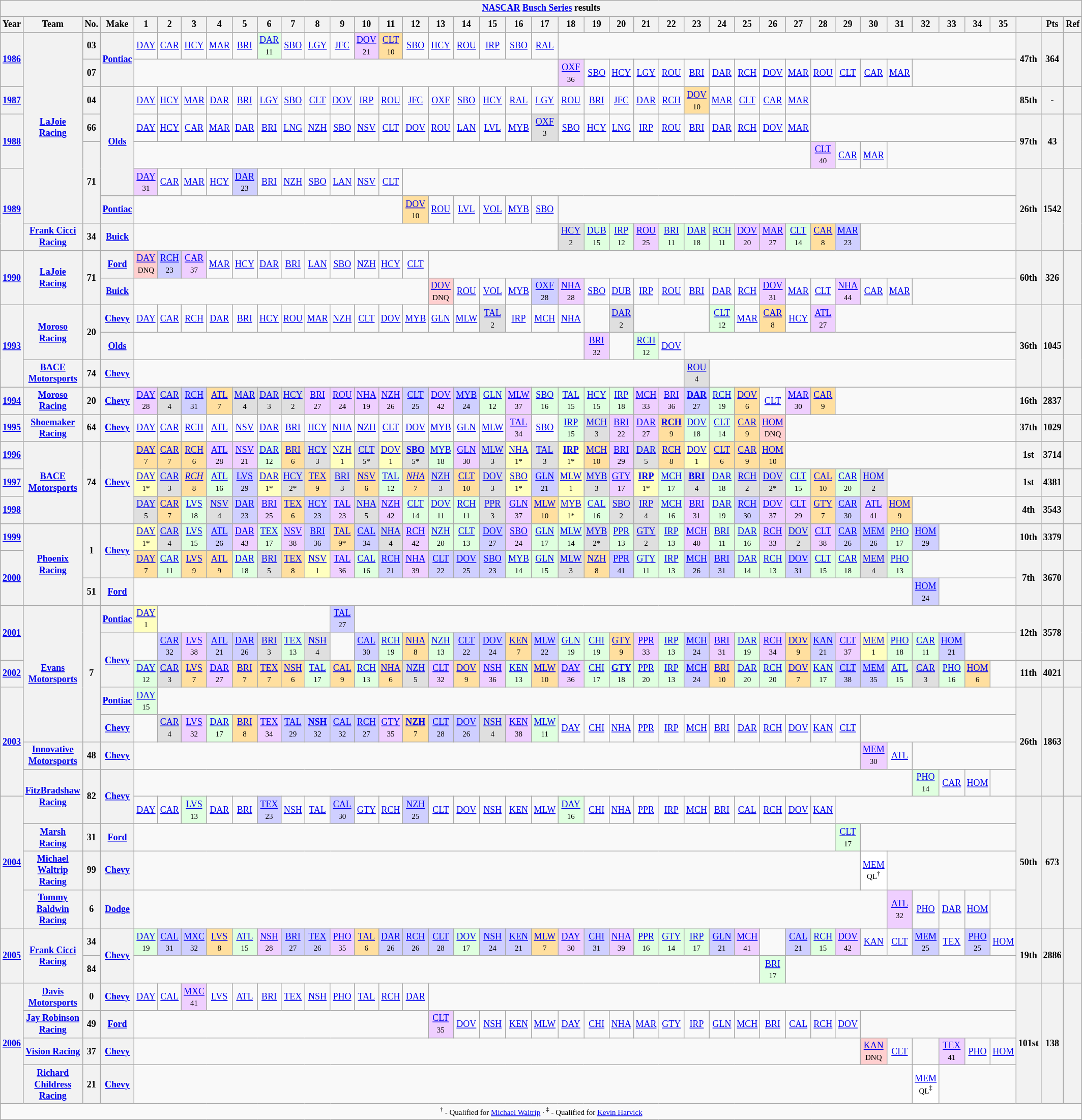<table class="wikitable" style="text-align:center; font-size:75%">
<tr>
<th colspan=42><a href='#'>NASCAR</a> <a href='#'>Busch Series</a> results</th>
</tr>
<tr>
<th>Year</th>
<th>Team</th>
<th>No.</th>
<th>Make</th>
<th>1</th>
<th>2</th>
<th>3</th>
<th>4</th>
<th>5</th>
<th>6</th>
<th>7</th>
<th>8</th>
<th>9</th>
<th>10</th>
<th>11</th>
<th>12</th>
<th>13</th>
<th>14</th>
<th>15</th>
<th>16</th>
<th>17</th>
<th>18</th>
<th>19</th>
<th>20</th>
<th>21</th>
<th>22</th>
<th>23</th>
<th>24</th>
<th>25</th>
<th>26</th>
<th>27</th>
<th>28</th>
<th>29</th>
<th>30</th>
<th>31</th>
<th>32</th>
<th>33</th>
<th>34</th>
<th>35</th>
<th></th>
<th>Pts</th>
<th>Ref</th>
</tr>
<tr>
<th rowspan=2><a href='#'>1986</a></th>
<th rowspan=7><a href='#'>LaJoie Racing</a></th>
<th>03</th>
<th rowspan=2><a href='#'>Pontiac</a></th>
<td><a href='#'>DAY</a></td>
<td><a href='#'>CAR</a></td>
<td><a href='#'>HCY</a></td>
<td><a href='#'>MAR</a></td>
<td><a href='#'>BRI</a></td>
<td style="background:#DFFFDF;"><a href='#'>DAR</a><br><small>11</small></td>
<td><a href='#'>SBO</a></td>
<td><a href='#'>LGY</a></td>
<td><a href='#'>JFC</a></td>
<td style="background:#EFCFFF;"><a href='#'>DOV</a><br><small>21</small></td>
<td style="background:#FFDF9F;"><a href='#'>CLT</a><br><small>10</small></td>
<td><a href='#'>SBO</a></td>
<td><a href='#'>HCY</a></td>
<td><a href='#'>ROU</a></td>
<td><a href='#'>IRP</a></td>
<td><a href='#'>SBO</a></td>
<td><a href='#'>RAL</a></td>
<td colspan=18></td>
<th rowspan=2>47th</th>
<th rowspan=2>364</th>
<th rowspan=2></th>
</tr>
<tr>
<th>07</th>
<td colspan=17></td>
<td style="background:#EFCFFF;"><a href='#'>OXF</a><br><small>36</small></td>
<td><a href='#'>SBO</a></td>
<td><a href='#'>HCY</a></td>
<td><a href='#'>LGY</a></td>
<td><a href='#'>ROU</a></td>
<td><a href='#'>BRI</a></td>
<td><a href='#'>DAR</a></td>
<td><a href='#'>RCH</a></td>
<td><a href='#'>DOV</a></td>
<td><a href='#'>MAR</a></td>
<td><a href='#'>ROU</a></td>
<td><a href='#'>CLT</a></td>
<td><a href='#'>CAR</a></td>
<td><a href='#'>MAR</a></td>
<td colspan=4></td>
</tr>
<tr>
<th><a href='#'>1987</a></th>
<th>04</th>
<th rowspan=4><a href='#'>Olds</a></th>
<td><a href='#'>DAY</a></td>
<td><a href='#'>HCY</a></td>
<td><a href='#'>MAR</a></td>
<td><a href='#'>DAR</a></td>
<td><a href='#'>BRI</a></td>
<td><a href='#'>LGY</a></td>
<td><a href='#'>SBO</a></td>
<td><a href='#'>CLT</a></td>
<td><a href='#'>DOV</a></td>
<td><a href='#'>IRP</a></td>
<td><a href='#'>ROU</a></td>
<td><a href='#'>JFC</a></td>
<td><a href='#'>OXF</a></td>
<td><a href='#'>SBO</a></td>
<td><a href='#'>HCY</a></td>
<td><a href='#'>RAL</a></td>
<td><a href='#'>LGY</a></td>
<td><a href='#'>ROU</a></td>
<td><a href='#'>BRI</a></td>
<td><a href='#'>JFC</a></td>
<td><a href='#'>DAR</a></td>
<td><a href='#'>RCH</a></td>
<td style="background:#FFDF9F;"><a href='#'>DOV</a><br><small>10</small></td>
<td><a href='#'>MAR</a></td>
<td><a href='#'>CLT</a></td>
<td><a href='#'>CAR</a></td>
<td><a href='#'>MAR</a></td>
<td colspan=8></td>
<th>85th</th>
<th>-</th>
<th></th>
</tr>
<tr>
<th rowspan=2><a href='#'>1988</a></th>
<th>66</th>
<td><a href='#'>DAY</a></td>
<td><a href='#'>HCY</a></td>
<td><a href='#'>CAR</a></td>
<td><a href='#'>MAR</a></td>
<td><a href='#'>DAR</a></td>
<td><a href='#'>BRI</a></td>
<td><a href='#'>LNG</a></td>
<td><a href='#'>NZH</a></td>
<td><a href='#'>SBO</a></td>
<td><a href='#'>NSV</a></td>
<td><a href='#'>CLT</a></td>
<td><a href='#'>DOV</a></td>
<td><a href='#'>ROU</a></td>
<td><a href='#'>LAN</a></td>
<td><a href='#'>LVL</a></td>
<td><a href='#'>MYB</a></td>
<td style="background:#DFDFDF;"><a href='#'>OXF</a><br><small>3</small></td>
<td><a href='#'>SBO</a></td>
<td><a href='#'>HCY</a></td>
<td><a href='#'>LNG</a></td>
<td><a href='#'>IRP</a></td>
<td><a href='#'>ROU</a></td>
<td><a href='#'>BRI</a></td>
<td><a href='#'>DAR</a></td>
<td><a href='#'>RCH</a></td>
<td><a href='#'>DOV</a></td>
<td><a href='#'>MAR</a></td>
<td colspan=8></td>
<th rowspan=2>97th</th>
<th rowspan=2>43</th>
<th rowspan=2></th>
</tr>
<tr>
<th rowspan=3>71</th>
<td colspan=27></td>
<td style="background:#EFCFFF;"><a href='#'>CLT</a><br><small>40</small></td>
<td><a href='#'>CAR</a></td>
<td><a href='#'>MAR</a></td>
<td colspan=5></td>
</tr>
<tr>
<th rowspan=3><a href='#'>1989</a></th>
<td style="background:#EFCFFF;"><a href='#'>DAY</a><br><small>31</small></td>
<td><a href='#'>CAR</a></td>
<td><a href='#'>MAR</a></td>
<td><a href='#'>HCY</a></td>
<td style="background:#CFCFFF;"><a href='#'>DAR</a><br><small>23</small></td>
<td><a href='#'>BRI</a></td>
<td><a href='#'>NZH</a></td>
<td><a href='#'>SBO</a></td>
<td><a href='#'>LAN</a></td>
<td><a href='#'>NSV</a></td>
<td><a href='#'>CLT</a></td>
<td colspan=24></td>
<th rowspan=3>26th</th>
<th rowspan=3>1542</th>
<th rowspan=3></th>
</tr>
<tr>
<th><a href='#'>Pontiac</a></th>
<td colspan=11></td>
<td style="background:#FFDF9F;"><a href='#'>DOV</a><br><small>10</small></td>
<td><a href='#'>ROU</a></td>
<td><a href='#'>LVL</a></td>
<td><a href='#'>VOL</a></td>
<td><a href='#'>MYB</a></td>
<td><a href='#'>SBO</a></td>
<td colspan=18></td>
</tr>
<tr>
<th><a href='#'>Frank Cicci Racing</a></th>
<th>34</th>
<th><a href='#'>Buick</a></th>
<td colspan=17></td>
<td style="background:#DFDFDF;"><a href='#'>HCY</a><br><small>2</small></td>
<td style="background:#DFFFDF;"><a href='#'>DUB</a><br><small>15</small></td>
<td style="background:#DFFFDF;"><a href='#'>IRP</a><br><small>12</small></td>
<td style="background:#EFCFFF;"><a href='#'>ROU</a><br><small>25</small></td>
<td style="background:#DFFFDF;"><a href='#'>BRI</a><br><small>11</small></td>
<td style="background:#DFFFDF;"><a href='#'>DAR</a><br><small>18</small></td>
<td style="background:#DFFFDF;"><a href='#'>RCH</a><br><small>11</small></td>
<td style="background:#EFCFFF;"><a href='#'>DOV</a><br><small>20</small></td>
<td style="background:#EFCFFF;"><a href='#'>MAR</a><br><small>27</small></td>
<td style="background:#DFFFDF;"><a href='#'>CLT</a><br><small>14</small></td>
<td style="background:#FFDF9F;"><a href='#'>CAR</a><br><small>8</small></td>
<td style="background:#CFCFFF;"><a href='#'>MAR</a><br><small>23</small></td>
<td colspan=6></td>
</tr>
<tr>
<th rowspan=2><a href='#'>1990</a></th>
<th rowspan=2><a href='#'>LaJoie Racing</a></th>
<th rowspan=2>71</th>
<th><a href='#'>Ford</a></th>
<td style="background:#FFCFCF;"><a href='#'>DAY</a><br><small>DNQ</small></td>
<td style="background:#CFCFFF;"><a href='#'>RCH</a><br><small>23</small></td>
<td style="background:#EFCFFF;"><a href='#'>CAR</a><br><small>37</small></td>
<td><a href='#'>MAR</a></td>
<td><a href='#'>HCY</a></td>
<td><a href='#'>DAR</a></td>
<td><a href='#'>BRI</a></td>
<td><a href='#'>LAN</a></td>
<td><a href='#'>SBO</a></td>
<td><a href='#'>NZH</a></td>
<td><a href='#'>HCY</a></td>
<td><a href='#'>CLT</a></td>
<td colspan=23></td>
<th rowspan=2>60th</th>
<th rowspan=2>326</th>
<th rowspan=2></th>
</tr>
<tr>
<th><a href='#'>Buick</a></th>
<td colspan=12></td>
<td style="background:#FFCFCF;"><a href='#'>DOV</a><br><small>DNQ</small></td>
<td><a href='#'>ROU</a></td>
<td><a href='#'>VOL</a></td>
<td><a href='#'>MYB</a></td>
<td style="background:#CFCFFF;"><a href='#'>OXF</a><br><small>28</small></td>
<td style="background:#EFCFFF;"><a href='#'>NHA</a><br><small>28</small></td>
<td><a href='#'>SBO</a></td>
<td><a href='#'>DUB</a></td>
<td><a href='#'>IRP</a></td>
<td><a href='#'>ROU</a></td>
<td><a href='#'>BRI</a></td>
<td><a href='#'>DAR</a></td>
<td><a href='#'>RCH</a></td>
<td style="background:#EFCFFF;"><a href='#'>DOV</a><br><small>31</small></td>
<td><a href='#'>MAR</a></td>
<td><a href='#'>CLT</a></td>
<td style="background:#EFCFFF;"><a href='#'>NHA</a><br><small>44</small></td>
<td><a href='#'>CAR</a></td>
<td><a href='#'>MAR</a></td>
<td colspan=4></td>
</tr>
<tr>
<th rowspan=3><a href='#'>1993</a></th>
<th rowspan=2><a href='#'>Moroso Racing</a></th>
<th rowspan=2>20</th>
<th><a href='#'>Chevy</a></th>
<td><a href='#'>DAY</a></td>
<td><a href='#'>CAR</a></td>
<td><a href='#'>RCH</a></td>
<td><a href='#'>DAR</a></td>
<td><a href='#'>BRI</a></td>
<td><a href='#'>HCY</a></td>
<td><a href='#'>ROU</a></td>
<td><a href='#'>MAR</a></td>
<td><a href='#'>NZH</a></td>
<td><a href='#'>CLT</a></td>
<td><a href='#'>DOV</a></td>
<td><a href='#'>MYB</a></td>
<td><a href='#'>GLN</a></td>
<td><a href='#'>MLW</a></td>
<td style="background:#DFDFDF;"><a href='#'>TAL</a><br><small>2</small></td>
<td><a href='#'>IRP</a></td>
<td><a href='#'>MCH</a></td>
<td><a href='#'>NHA</a></td>
<td></td>
<td style="background:#DFDFDF;"><a href='#'>DAR</a><br><small>2</small></td>
<td colspan=3></td>
<td style="background:#DFFFDF;"><a href='#'>CLT</a><br><small>12</small></td>
<td><a href='#'>MAR</a></td>
<td style="background:#FFDF9F;"><a href='#'>CAR</a><br><small>8</small></td>
<td><a href='#'>HCY</a></td>
<td style="background:#EFCFFF;"><a href='#'>ATL</a><br><small>27</small></td>
<td colspan=7></td>
<th rowspan=3>36th</th>
<th rowspan=3>1045</th>
<th rowspan=3></th>
</tr>
<tr>
<th><a href='#'>Olds</a></th>
<td colspan=18></td>
<td style="background:#EFCFFF;"><a href='#'>BRI</a><br><small>32</small></td>
<td></td>
<td style="background:#DFFFDF;"><a href='#'>RCH</a><br><small>12</small></td>
<td><a href='#'>DOV</a></td>
<td colspan=13></td>
</tr>
<tr>
<th><a href='#'>BACE Motorsports</a></th>
<th>74</th>
<th><a href='#'>Chevy</a></th>
<td colspan=22></td>
<td style="background:#DFDFDF;"><a href='#'>ROU</a><br><small>4</small></td>
<td colspan=12></td>
</tr>
<tr>
<th><a href='#'>1994</a></th>
<th><a href='#'>Moroso Racing</a></th>
<th>20</th>
<th><a href='#'>Chevy</a></th>
<td style="background:#EFCFFF;"><a href='#'>DAY</a><br><small>28</small></td>
<td style="background:#DFDFDF;"><a href='#'>CAR</a><br><small>4</small></td>
<td style="background:#CFCFFF;"><a href='#'>RCH</a><br><small>31</small></td>
<td style="background:#FFDF9F;"><a href='#'>ATL</a><br><small>7</small></td>
<td style="background:#DFDFDF;"><a href='#'>MAR</a><br><small>4</small></td>
<td style="background:#DFDFDF;"><a href='#'>DAR</a><br><small>3</small></td>
<td style="background:#DFDFDF;"><a href='#'>HCY</a><br><small>2</small></td>
<td style="background:#EFCFFF;"><a href='#'>BRI</a><br><small>27</small></td>
<td style="background:#EFCFFF;"><a href='#'>ROU</a><br><small>24</small></td>
<td style="background:#EFCFFF;"><a href='#'>NHA</a><br><small>19</small></td>
<td style="background:#EFCFFF;"><a href='#'>NZH</a><br><small>26</small></td>
<td style="background:#CFCFFF;"><a href='#'>CLT</a><br><small>25</small></td>
<td style="background:#EFCFFF;"><a href='#'>DOV</a><br><small>42</small></td>
<td style="background:#CFCFFF;"><a href='#'>MYB</a><br><small>24</small></td>
<td style="background:#DFFFDF;"><a href='#'>GLN</a><br><small>12</small></td>
<td style="background:#EFCFFF;"><a href='#'>MLW</a><br><small>37</small></td>
<td style="background:#DFFFDF;"><a href='#'>SBO</a><br><small>16</small></td>
<td style="background:#DFFFDF;"><a href='#'>TAL</a><br><small>15</small></td>
<td style="background:#DFFFDF;"><a href='#'>HCY</a><br><small>15</small></td>
<td style="background:#DFFFDF;"><a href='#'>IRP</a><br><small>18</small></td>
<td style="background:#EFCFFF;"><a href='#'>MCH</a><br><small>33</small></td>
<td style="background:#EFCFFF;"><a href='#'>BRI</a><br><small>36</small></td>
<td style="background:#CFCFFF;"><strong><a href='#'>DAR</a></strong><br><small>27</small></td>
<td style="background:#DFFFDF;"><a href='#'>RCH</a><br><small>19</small></td>
<td style="background:#FFDF9F;"><a href='#'>DOV</a><br><small>6</small></td>
<td><a href='#'>CLT</a></td>
<td style="background:#EFCFFF;"><a href='#'>MAR</a><br><small>30</small></td>
<td style="background:#FFDF9F;"><a href='#'>CAR</a><br><small>9</small></td>
<td colspan=7></td>
<th>16th</th>
<th>2837</th>
<th></th>
</tr>
<tr>
<th><a href='#'>1995</a></th>
<th><a href='#'>Shoemaker Racing</a></th>
<th>64</th>
<th><a href='#'>Chevy</a></th>
<td><a href='#'>DAY</a></td>
<td><a href='#'>CAR</a></td>
<td><a href='#'>RCH</a></td>
<td><a href='#'>ATL</a></td>
<td><a href='#'>NSV</a></td>
<td><a href='#'>DAR</a></td>
<td><a href='#'>BRI</a></td>
<td><a href='#'>HCY</a></td>
<td><a href='#'>NHA</a></td>
<td><a href='#'>NZH</a></td>
<td><a href='#'>CLT</a></td>
<td><a href='#'>DOV</a></td>
<td><a href='#'>MYB</a></td>
<td><a href='#'>GLN</a></td>
<td><a href='#'>MLW</a></td>
<td style="background:#EFCFFF;"><a href='#'>TAL</a><br><small>34</small></td>
<td><a href='#'>SBO</a></td>
<td style="background:#DFFFDF;"><a href='#'>IRP</a><br><small>15</small></td>
<td style="background:#DFDFDF;"><a href='#'>MCH</a><br><small>3</small></td>
<td style="background:#EFCFFF;"><a href='#'>BRI</a><br><small>22</small></td>
<td style="background:#EFCFFF;"><a href='#'>DAR</a><br><small>27</small></td>
<td style="background:#FFDF9F;"><strong><a href='#'>RCH</a></strong><br><small>9</small></td>
<td style="background:#DFFFDF;"><a href='#'>DOV</a><br><small>18</small></td>
<td style="background:#DFFFDF;"><a href='#'>CLT</a><br><small>14</small></td>
<td style="background:#FFDF9F;"><a href='#'>CAR</a><br><small>9</small></td>
<td style="background:#FFCFCF;"><a href='#'>HOM</a><br><small>DNQ</small></td>
<td colspan=9></td>
<th>37th</th>
<th>1029</th>
<th></th>
</tr>
<tr>
<th><a href='#'>1996</a></th>
<th rowspan=3><a href='#'>BACE Motorsports</a></th>
<th rowspan=3>74</th>
<th rowspan=3><a href='#'>Chevy</a></th>
<td style="background:#FFDF9F;"><a href='#'>DAY</a><br><small>7</small></td>
<td style="background:#FFDF9F;"><a href='#'>CAR</a><br><small>7</small></td>
<td style="background:#FFDF9F;"><a href='#'>RCH</a><br><small>6</small></td>
<td style="background:#EFCFFF;"><a href='#'>ATL</a><br><small>28</small></td>
<td style="background:#EFCFFF;"><a href='#'>NSV</a><br><small>21</small></td>
<td style="background:#DFFFDF;"><a href='#'>DAR</a><br><small>12</small></td>
<td style="background:#FFDF9F;"><a href='#'>BRI</a><br><small>6</small></td>
<td style="background:#DFDFDF;"><a href='#'>HCY</a><br><small>3</small></td>
<td style="background:#FFFFBF;"><a href='#'>NZH</a><br><small>1</small></td>
<td style="background:#DFDFDF;"><a href='#'>CLT</a><br><small>5*</small></td>
<td style="background:#FFFFBF;"><a href='#'>DOV</a><br><small>1</small></td>
<td style="background:#DFDFDF;"><strong><a href='#'>SBO</a></strong><br><small>5*</small></td>
<td style="background:#DFFFDF;"><a href='#'>MYB</a><br><small>18</small></td>
<td style="background:#EFCFFF;"><a href='#'>GLN</a><br><small>30</small></td>
<td style="background:#DFDFDF;"><a href='#'>MLW</a><br><small>3</small></td>
<td style="background:#FFFFBF;"><a href='#'>NHA</a><br><small>1*</small></td>
<td style="background:#DFDFDF;"><a href='#'>TAL</a><br><small>3</small></td>
<td style="background:#FFFFBF;"><strong><a href='#'>IRP</a></strong><br><small>1*</small></td>
<td style="background:#FFDF9F;"><a href='#'>MCH</a><br><small>10</small></td>
<td style="background:#EFCFFF;"><a href='#'>BRI</a><br><small>29</small></td>
<td style="background:#DFDFDF;"><a href='#'>DAR</a><br><small>5</small></td>
<td style="background:#FFDF9F;"><a href='#'>RCH</a><br><small>8</small></td>
<td style="background:#FFFFBF;"><a href='#'>DOV</a><br><small>1</small></td>
<td style="background:#FFDF9F;"><a href='#'>CLT</a><br><small>6</small></td>
<td style="background:#FFDF9F;"><a href='#'>CAR</a><br><small>9</small></td>
<td style="background:#FFDF9F;"><a href='#'>HOM</a><br><small>10</small></td>
<td colspan=9></td>
<th>1st</th>
<th>3714</th>
<th></th>
</tr>
<tr>
<th><a href='#'>1997</a></th>
<td style="background:#FFFFBF;"><a href='#'>DAY</a><br><small>1*</small></td>
<td style="background:#DFDFDF;"><a href='#'>CAR</a><br><small>3</small></td>
<td style="background:#FFDF9F;"><em><a href='#'>RCH</a></em><br><small>8</small></td>
<td style="background:#DFFFDF;"><a href='#'>ATL</a><br><small>16</small></td>
<td style="background:#CFCFFF;"><a href='#'>LVS</a><br><small>29</small></td>
<td style="background:#FFFFBF;"><a href='#'>DAR</a><br><small>1*</small></td>
<td style="background:#DFDFDF;"><a href='#'>HCY</a><br><small>2*</small></td>
<td style="background:#FFDF9F;"><a href='#'>TEX</a><br><small>9</small></td>
<td style="background:#DFDFDF;"><a href='#'>BRI</a><br><small>3</small></td>
<td style="background:#FFDF9F;"><a href='#'>NSV</a><br><small>6</small></td>
<td style="background:#DFFFDF;"><a href='#'>TAL</a><br><small>12</small></td>
<td style="background:#FFDF9F;"><em><a href='#'>NHA</a></em><br><small>7</small></td>
<td style="background:#DFDFDF;"><a href='#'>NZH</a><br><small>3</small></td>
<td style="background:#FFDF9F;"><a href='#'>CLT</a><br><small>10</small></td>
<td style="background:#DFDFDF;"><a href='#'>DOV</a><br><small>3</small></td>
<td style="background:#FFFFBF;"><a href='#'>SBO</a><br><small>1*</small></td>
<td style="background:#CFCFFF;"><a href='#'>GLN</a><br><small>21</small></td>
<td style="background:#FFFFBF;"><a href='#'>MLW</a><br><small>1</small></td>
<td style="background:#DFDFDF;"><a href='#'>MYB</a><br><small>3</small></td>
<td style="background:#EFCFFF;"><a href='#'>GTY</a><br><small>17</small></td>
<td style="background:#FFFFBF;"><strong><a href='#'>IRP</a></strong><br><small>1*</small></td>
<td style="background:#DFFFDF;"><a href='#'>MCH</a><br><small>17</small></td>
<td style="background:#DFDFDF;"><strong><a href='#'>BRI</a></strong><br><small>4</small></td>
<td style="background:#DFFFDF;"><a href='#'>DAR</a><br><small>18</small></td>
<td style="background:#DFDFDF;"><a href='#'>RCH</a><br><small>2</small></td>
<td style="background:#DFDFDF;"><a href='#'>DOV</a><br><small>2*</small></td>
<td style="background:#DFFFDF;"><a href='#'>CLT</a><br><small>15</small></td>
<td style="background:#FFDF9F;"><a href='#'>CAL</a><br><small>10</small></td>
<td style="background:#DFFFDF;"><a href='#'>CAR</a><br><small>20</small></td>
<td style="background:#DFDFDF;"><a href='#'>HOM</a><br><small>2</small></td>
<td colspan=5></td>
<th>1st</th>
<th>4381</th>
<th></th>
</tr>
<tr>
<th><a href='#'>1998</a></th>
<td style="background:#DFDFDF;"><a href='#'>DAY</a><br><small>5</small></td>
<td style="background:#FFDF9F;"><a href='#'>CAR</a><br><small>7</small></td>
<td style="background:#DFFFDF;"><a href='#'>LVS</a><br><small>18</small></td>
<td style="background:#DFDFDF;"><a href='#'>NSV</a><br><small>4</small></td>
<td style="background:#CFCFFF;"><a href='#'>DAR</a><br><small>23</small></td>
<td style="background:#EFCFFF;"><a href='#'>BRI</a><br><small>25</small></td>
<td style="background:#FFDF9F;"><a href='#'>TEX</a><br><small>6</small></td>
<td style="background:#CFCFFF;"><a href='#'>HCY</a><br><small>23</small></td>
<td style="background:#EFCFFF;"><a href='#'>TAL</a><br><small>23</small></td>
<td style="background:#DFDFDF;"><a href='#'>NHA</a><br><small>5</small></td>
<td style="background:#EFCFFF;"><a href='#'>NZH</a><br><small>42</small></td>
<td style="background:#DFFFDF;"><a href='#'>CLT</a><br><small>14</small></td>
<td style="background:#DFFFDF;"><a href='#'>DOV</a><br><small>11</small></td>
<td style="background:#DFFFDF;"><a href='#'>RCH</a><br><small>11</small></td>
<td style="background:#DFDFDF;"><a href='#'>PPR</a><br><small>3</small></td>
<td style="background:#EFCFFF;"><a href='#'>GLN</a><br><small>37</small></td>
<td style="background:#FFDF9F;"><a href='#'>MLW</a><br><small>10</small></td>
<td style="background:#FFFFBF;"><a href='#'>MYB</a><br><small>1*</small></td>
<td style="background:#DFFFDF;"><a href='#'>CAL</a><br><small>16</small></td>
<td style="background:#DFDFDF;"><a href='#'>SBO</a><br><small>2</small></td>
<td style="background:#DFDFDF;"><a href='#'>IRP</a><br><small>4</small></td>
<td style="background:#DFFFDF;"><a href='#'>MCH</a><br><small>16</small></td>
<td style="background:#EFCFFF;"><a href='#'>BRI</a><br><small>31</small></td>
<td style="background:#DFFFDF;"><a href='#'>DAR</a><br><small>19</small></td>
<td style="background:#CFCFFF;"><a href='#'>RCH</a><br><small>30</small></td>
<td style="background:#EFCFFF;"><a href='#'>DOV</a><br><small>37</small></td>
<td style="background:#EFCFFF;"><a href='#'>CLT</a><br><small>29</small></td>
<td style="background:#FFDF9F;"><a href='#'>GTY</a><br><small>7</small></td>
<td style="background:#CFCFFF;"><a href='#'>CAR</a><br><small>30</small></td>
<td style="background:#EFCFFF;"><a href='#'>ATL</a><br><small>41</small></td>
<td style="background:#FFDF9F;"><a href='#'>HOM</a><br><small>9</small></td>
<td colspan=4></td>
<th>4th</th>
<th>3543</th>
<th></th>
</tr>
<tr>
<th><a href='#'>1999</a></th>
<th rowspan=3><a href='#'>Phoenix Racing</a></th>
<th rowspan=2>1</th>
<th rowspan=2><a href='#'>Chevy</a></th>
<td style="background:#FFFFBF;"><a href='#'>DAY</a><br><small>1*</small></td>
<td style="background:#DFDFDF;"><a href='#'>CAR</a><br><small>4</small></td>
<td style="background:#DFFFDF;"><a href='#'>LVS</a><br><small>15</small></td>
<td style="background:#CFCFFF;"><a href='#'>ATL</a><br><small>26</small></td>
<td style="background:#EFCFFF;"><a href='#'>DAR</a><br><small>43</small></td>
<td style="background:#DFFFDF;"><a href='#'>TEX</a><br><small>17</small></td>
<td style="background:#EFCFFF;"><a href='#'>NSV</a><br><small>38</small></td>
<td style="background:#CFCFFF;"><a href='#'>BRI</a><br><small>36</small></td>
<td style="background:#FFDF9F;"><a href='#'>TAL</a><br><small>9*</small></td>
<td style="background:#CFCFFF;"><a href='#'>CAL</a><br><small>34</small></td>
<td style="background:#DFDFDF;"><a href='#'>NHA</a><br><small>4</small></td>
<td style="background:#EFCFFF;"><a href='#'>RCH</a><br><small>42</small></td>
<td style="background:#DFFFDF;"><a href='#'>NZH</a><br><small>20</small></td>
<td style="background:#DFFFDF;"><a href='#'>CLT</a><br><small>13</small></td>
<td style="background:#CFCFFF;"><a href='#'>DOV</a><br><small>27</small></td>
<td style="background:#EFCFFF;"><a href='#'>SBO</a><br><small>24</small></td>
<td style="background:#DFFFDF;"><a href='#'>GLN</a><br><small>17</small></td>
<td style="background:#DFFFDF;"><a href='#'>MLW</a><br><small>14</small></td>
<td style="background:#DFDFDF;"><a href='#'>MYB</a><br><small>2*</small></td>
<td style="background:#DFFFDF;"><a href='#'>PPR</a><br><small>13</small></td>
<td style="background:#DFDFDF;"><a href='#'>GTY</a><br><small>2</small></td>
<td style="background:#DFFFDF;"><a href='#'>IRP</a><br><small>13</small></td>
<td style="background:#EFCFFF;"><a href='#'>MCH</a><br><small>40</small></td>
<td style="background:#DFFFDF;"><a href='#'>BRI</a><br><small>11</small></td>
<td style="background:#DFFFDF;"><a href='#'>DAR</a><br><small>16</small></td>
<td style="background:#EFCFFF;"><a href='#'>RCH</a><br><small>33</small></td>
<td style="background:#DFDFDF;"><a href='#'>DOV</a><br><small>2</small></td>
<td style="background:#EFCFFF;"><a href='#'>CLT</a><br><small>38</small></td>
<td style="background:#CFCFFF;"><a href='#'>CAR</a><br><small>26</small></td>
<td style="background:#CFCFFF;"><a href='#'>MEM</a><br><small>26</small></td>
<td style="background:#DFFFDF;"><a href='#'>PHO</a><br><small>17</small></td>
<td style="background:#CFCFFF;"><a href='#'>HOM</a><br><small>29</small></td>
<td colspan=3></td>
<th>10th</th>
<th>3379</th>
<th></th>
</tr>
<tr>
<th rowspan=2><a href='#'>2000</a></th>
<td style="background:#FFDF9F;"><a href='#'>DAY</a><br><small>7</small></td>
<td style="background:#DFFFDF;"><a href='#'>CAR</a><br><small>11</small></td>
<td style="background:#FFDF9F;"><a href='#'>LVS</a><br><small>9</small></td>
<td style="background:#FFDF9F;"><a href='#'>ATL</a><br><small>9</small></td>
<td style="background:#DFFFDF;"><a href='#'>DAR</a><br><small>18</small></td>
<td style="background:#DFDFDF;"><a href='#'>BRI</a><br><small>5</small></td>
<td style="background:#FFDF9F;"><a href='#'>TEX</a><br><small>8</small></td>
<td style="background:#FFFFBF;"><a href='#'>NSV</a><br><small>1</small></td>
<td style="background:#EFCFFF;"><a href='#'>TAL</a><br><small>36</small></td>
<td style="background:#DFFFDF;"><a href='#'>CAL</a><br><small>16</small></td>
<td style="background:#CFCFFF;"><a href='#'>RCH</a><br><small>21</small></td>
<td style="background:#EFCFFF;"><a href='#'>NHA</a><br><small>39</small></td>
<td style="background:#CFCFFF;"><a href='#'>CLT</a><br><small>22</small></td>
<td style="background:#CFCFFF;"><a href='#'>DOV</a><br><small>25</small></td>
<td style="background:#CFCFFF;"><a href='#'>SBO</a><br><small>23</small></td>
<td style="background:#DFFFDF;"><a href='#'>MYB</a><br><small>14</small></td>
<td style="background:#DFFFDF;"><a href='#'>GLN</a><br><small>15</small></td>
<td style="background:#DFDFDF;"><a href='#'>MLW</a><br><small>3</small></td>
<td style="background:#FFDF9F;"><a href='#'>NZH</a><br><small>8</small></td>
<td style="background:#CFCFFF;"><a href='#'>PPR</a><br><small>41</small></td>
<td style="background:#DFFFDF;"><a href='#'>GTY</a><br><small>11</small></td>
<td style="background:#DFFFDF;"><a href='#'>IRP</a><br><small>13</small></td>
<td style="background:#CFCFFF;"><a href='#'>MCH</a><br><small>26</small></td>
<td style="background:#CFCFFF;"><a href='#'>BRI</a><br><small>31</small></td>
<td style="background:#DFFFDF;"><a href='#'>DAR</a><br><small>14</small></td>
<td style="background:#DFFFDF;"><a href='#'>RCH</a><br><small>13</small></td>
<td style="background:#CFCFFF;"><a href='#'>DOV</a><br><small>31</small></td>
<td style="background:#DFFFDF;"><a href='#'>CLT</a><br><small>15</small></td>
<td style="background:#DFFFDF;"><a href='#'>CAR</a><br><small>18</small></td>
<td style="background:#DFDFDF;"><a href='#'>MEM</a><br><small>4</small></td>
<td style="background:#DFFFDF;"><a href='#'>PHO</a><br><small>13</small></td>
<td colspan=4></td>
<th rowspan=2>7th</th>
<th rowspan=2>3670</th>
<th rowspan=2></th>
</tr>
<tr>
<th>51</th>
<th><a href='#'>Ford</a></th>
<td colspan=31></td>
<td style="background:#CFCFFF;"><a href='#'>HOM</a><br><small>24</small></td>
<td colspan=3></td>
</tr>
<tr>
<th rowspan=2><a href='#'>2001</a></th>
<th rowspan=5><a href='#'>Evans Motorsports</a></th>
<th rowspan=5>7</th>
<th><a href='#'>Pontiac</a></th>
<td style="background:#FFFFBF;"><a href='#'>DAY</a><br><small>1</small></td>
<td colspan=7></td>
<td style="background:#CFCFFF;"><a href='#'>TAL</a><br><small>27</small></td>
<td colspan=26></td>
<th rowspan=2>12th</th>
<th rowspan=2>3578</th>
<th rowspan=2></th>
</tr>
<tr>
<th rowspan=2><a href='#'>Chevy</a></th>
<td></td>
<td style="background:#CFCFFF;"><a href='#'>CAR</a><br><small>32</small></td>
<td style="background:#EFCFFF;"><a href='#'>LVS</a><br><small>38</small></td>
<td style="background:#CFCFFF;"><a href='#'>ATL</a><br><small>21</small></td>
<td style="background:#CFCFFF;"><a href='#'>DAR</a><br><small>26</small></td>
<td style="background:#DFDFDF;"><a href='#'>BRI</a><br><small>3</small></td>
<td style="background:#DFFFDF;"><a href='#'>TEX</a><br><small>13</small></td>
<td style="background:#DFDFDF;"><a href='#'>NSH</a><br><small>4</small></td>
<td></td>
<td style="background:#CFCFFF;"><a href='#'>CAL</a><br><small>30</small></td>
<td style="background:#DFFFDF;"><a href='#'>RCH</a><br><small>19</small></td>
<td style="background:#FFDF9F;"><a href='#'>NHA</a><br><small>8</small></td>
<td style="background:#DFFFDF;"><a href='#'>NZH</a><br><small>13</small></td>
<td style="background:#CFCFFF;"><a href='#'>CLT</a><br><small>22</small></td>
<td style="background:#CFCFFF;"><a href='#'>DOV</a><br><small>24</small></td>
<td style="background:#FFDF9F;"><a href='#'>KEN</a><br><small>7</small></td>
<td style="background:#CFCFFF;"><a href='#'>MLW</a><br><small>22</small></td>
<td style="background:#DFFFDF;"><a href='#'>GLN</a><br><small>19</small></td>
<td style="background:#DFFFDF;"><a href='#'>CHI</a><br><small>19</small></td>
<td style="background:#FFDF9F;"><a href='#'>GTY</a><br><small>9</small></td>
<td style="background:#EFCFFF;"><a href='#'>PPR</a><br><small>33</small></td>
<td style="background:#DFFFDF;"><a href='#'>IRP</a><br><small>13</small></td>
<td style="background:#CFCFFF;"><a href='#'>MCH</a><br><small>24</small></td>
<td style="background:#EFCFFF;"><a href='#'>BRI</a><br><small>31</small></td>
<td style="background:#DFFFDF;"><a href='#'>DAR</a><br><small>19</small></td>
<td style="background:#EFCFFF;"><a href='#'>RCH</a><br><small>34</small></td>
<td style="background:#FFDF9F;"><a href='#'>DOV</a><br><small>9</small></td>
<td style="background:#CFCFFF;"><a href='#'>KAN</a><br><small>21</small></td>
<td style="background:#EFCFFF;"><a href='#'>CLT</a><br><small>37</small></td>
<td style="background:#FFFFBF;"><a href='#'>MEM</a><br><small>1</small></td>
<td style="background:#DFFFDF;"><a href='#'>PHO</a><br><small>18</small></td>
<td style="background:#DFFFDF;"><a href='#'>CAR</a><br><small>11</small></td>
<td style="background:#CFCFFF;"><a href='#'>HOM</a><br><small>21</small></td>
<td colspan=2></td>
</tr>
<tr>
<th><a href='#'>2002</a></th>
<td style="background:#DFFFDF;"><a href='#'>DAY</a><br><small>12</small></td>
<td style="background:#DFDFDF;"><a href='#'>CAR</a><br><small>3</small></td>
<td style="background:#FFDF9F;"><a href='#'>LVS</a><br><small>7</small></td>
<td style="background:#EFCFFF;"><a href='#'>DAR</a><br><small>27</small></td>
<td style="background:#FFDF9F;"><a href='#'>BRI</a><br><small>7</small></td>
<td style="background:#FFDF9F;"><a href='#'>TEX</a><br><small>7</small></td>
<td style="background:#FFDF9F;"><a href='#'>NSH</a><br><small>6</small></td>
<td style="background:#DFFFDF;"><a href='#'>TAL</a><br><small>17</small></td>
<td style="background:#FFDF9F;"><a href='#'>CAL</a><br><small>9</small></td>
<td style="background:#DFFFDF;"><a href='#'>RCH</a><br><small>13</small></td>
<td style="background:#FFDF9F;"><a href='#'>NHA</a><br><small>6</small></td>
<td style="background:#DFDFDF;"><a href='#'>NZH</a><br><small>5</small></td>
<td style="background:#EFCFFF;"><a href='#'>CLT</a><br><small>32</small></td>
<td style="background:#FFDF9F;"><a href='#'>DOV</a><br><small>9</small></td>
<td style="background:#EFCFFF;"><a href='#'>NSH</a><br><small>36</small></td>
<td style="background:#DFFFDF;"><a href='#'>KEN</a><br><small>13</small></td>
<td style="background:#FFDF9F;"><a href='#'>MLW</a><br><small>10</small></td>
<td style="background:#EFCFFF;"><a href='#'>DAY</a><br><small>36</small></td>
<td style="background:#DFFFDF;"><a href='#'>CHI</a><br><small>17</small></td>
<td style="background:#DFFFDF;"><strong><a href='#'>GTY</a></strong><br><small>18</small></td>
<td style="background:#DFFFDF;"><a href='#'>PPR</a><br><small>20</small></td>
<td style="background:#DFFFDF;"><a href='#'>IRP</a><br><small>13</small></td>
<td style="background:#CFCFFF;"><a href='#'>MCH</a><br><small>24</small></td>
<td style="background:#FFDF9F;"><a href='#'>BRI</a><br><small>10</small></td>
<td style="background:#DFFFDF;"><a href='#'>DAR</a><br><small>20</small></td>
<td style="background:#DFFFDF;"><a href='#'>RCH</a><br><small>20</small></td>
<td style="background:#FFDF9F;"><a href='#'>DOV</a><br><small>7</small></td>
<td style="background:#DFFFDF;"><a href='#'>KAN</a><br><small>17</small></td>
<td style="background:#CFCFFF;"><a href='#'>CLT</a><br><small>38</small></td>
<td style="background:#CFCFFF;"><a href='#'>MEM</a><br><small>35</small></td>
<td style="background:#DFFFDF;"><a href='#'>ATL</a><br><small>15</small></td>
<td style="background:#DFDFDF;"><a href='#'>CAR</a><br><small>3</small></td>
<td style="background:#DFFFDF;"><a href='#'>PHO</a><br><small>16</small></td>
<td style="background:#FFDF9F;"><a href='#'>HOM</a><br><small>6</small></td>
<td></td>
<th>11th</th>
<th>4021</th>
<th></th>
</tr>
<tr>
<th rowspan=4><a href='#'>2003</a></th>
<th><a href='#'>Pontiac</a></th>
<td style="background:#DFFFDF;"><a href='#'>DAY</a><br><small>15</small></td>
<td colspan=34></td>
<th rowspan=4>26th</th>
<th rowspan=4>1863</th>
<th rowspan=4></th>
</tr>
<tr>
<th><a href='#'>Chevy</a></th>
<td></td>
<td style="background:#DFDFDF;"><a href='#'>CAR</a><br><small>4</small></td>
<td style="background:#EFCFFF;"><a href='#'>LVS</a><br><small>32</small></td>
<td style="background:#DFFFDF;"><a href='#'>DAR</a><br><small>17</small></td>
<td style="background:#FFDF9F;"><a href='#'>BRI</a><br><small>8</small></td>
<td style="background:#EFCFFF;"><a href='#'>TEX</a><br><small>34</small></td>
<td style="background:#CFCFFF;"><a href='#'>TAL</a><br><small>29</small></td>
<td style="background:#CFCFFF;"><strong><a href='#'>NSH</a></strong><br><small>32</small></td>
<td style="background:#CFCFFF;"><a href='#'>CAL</a><br><small>32</small></td>
<td style="background:#CFCFFF;"><a href='#'>RCH</a><br><small>27</small></td>
<td style="background:#EFCFFF;"><a href='#'>GTY</a><br><small>35</small></td>
<td style="background:#FFDF9F;"><strong><a href='#'>NZH</a></strong><br><small>7</small></td>
<td style="background:#CFCFFF;"><a href='#'>CLT</a><br><small>28</small></td>
<td style="background:#CFCFFF;"><a href='#'>DOV</a><br><small>26</small></td>
<td style="background:#DFDFDF;"><a href='#'>NSH</a><br><small>4</small></td>
<td style="background:#EFCFFF;"><a href='#'>KEN</a><br><small>38</small></td>
<td style="background:#DFFFDF;"><a href='#'>MLW</a><br><small>11</small></td>
<td><a href='#'>DAY</a></td>
<td><a href='#'>CHI</a></td>
<td><a href='#'>NHA</a></td>
<td><a href='#'>PPR</a></td>
<td><a href='#'>IRP</a></td>
<td><a href='#'>MCH</a></td>
<td><a href='#'>BRI</a></td>
<td><a href='#'>DAR</a></td>
<td><a href='#'>RCH</a></td>
<td><a href='#'>DOV</a></td>
<td><a href='#'>KAN</a></td>
<td><a href='#'>CLT</a></td>
<td colspan=6></td>
</tr>
<tr>
<th><a href='#'>Innovative Motorsports</a></th>
<th>48</th>
<th><a href='#'>Chevy</a></th>
<td colspan=29></td>
<td style="background:#EFCFFF;"><a href='#'>MEM</a><br><small>30</small></td>
<td><a href='#'>ATL</a></td>
<td colspan=4></td>
</tr>
<tr>
<th rowspan=2><a href='#'>FitzBradshaw Racing</a></th>
<th rowspan=2>82</th>
<th rowspan=2><a href='#'>Chevy</a></th>
<td colspan=31></td>
<td style="background:#DFFFDF;"><a href='#'>PHO</a><br><small>14</small></td>
<td><a href='#'>CAR</a></td>
<td><a href='#'>HOM</a></td>
<td></td>
</tr>
<tr>
<th rowspan=4><a href='#'>2004</a></th>
<td><a href='#'>DAY</a></td>
<td><a href='#'>CAR</a></td>
<td style="background:#DFFFDF;"><a href='#'>LVS</a><br><small>13</small></td>
<td><a href='#'>DAR</a></td>
<td><a href='#'>BRI</a></td>
<td style="background:#CFCFFF;"><a href='#'>TEX</a><br><small>23</small></td>
<td><a href='#'>NSH</a></td>
<td><a href='#'>TAL</a></td>
<td style="background:#CFCFFF;"><a href='#'>CAL</a><br><small>30</small></td>
<td><a href='#'>GTY</a></td>
<td><a href='#'>RCH</a></td>
<td style="background:#CFCFFF;"><a href='#'>NZH</a><br><small>25</small></td>
<td><a href='#'>CLT</a></td>
<td><a href='#'>DOV</a></td>
<td><a href='#'>NSH</a></td>
<td><a href='#'>KEN</a></td>
<td><a href='#'>MLW</a></td>
<td style="background:#DFFFDF;"><a href='#'>DAY</a><br><small>16</small></td>
<td><a href='#'>CHI</a></td>
<td><a href='#'>NHA</a></td>
<td><a href='#'>PPR</a></td>
<td><a href='#'>IRP</a></td>
<td><a href='#'>MCH</a></td>
<td><a href='#'>BRI</a></td>
<td><a href='#'>CAL</a></td>
<td><a href='#'>RCH</a></td>
<td><a href='#'>DOV</a></td>
<td><a href='#'>KAN</a></td>
<td colspan=7></td>
<th rowspan=4>50th</th>
<th rowspan=4>673</th>
<th rowspan=4></th>
</tr>
<tr>
<th><a href='#'>Marsh Racing</a></th>
<th>31</th>
<th><a href='#'>Ford</a></th>
<td colspan=28></td>
<td style="background:#DFFFDF;"><a href='#'>CLT</a><br><small>17</small></td>
<td colspan=6></td>
</tr>
<tr>
<th><a href='#'>Michael Waltrip Racing</a></th>
<th>99</th>
<th><a href='#'>Chevy</a></th>
<td colspan=29></td>
<td style="background:#FFFFFF;"><a href='#'>MEM</a><br><small>QL<sup>†</sup></small></td>
<td colspan=5></td>
</tr>
<tr>
<th><a href='#'>Tommy Baldwin Racing</a></th>
<th>6</th>
<th><a href='#'>Dodge</a></th>
<td colspan=30></td>
<td style="background:#EFCFFF;"><a href='#'>ATL</a><br><small>32</small></td>
<td><a href='#'>PHO</a></td>
<td><a href='#'>DAR</a></td>
<td><a href='#'>HOM</a></td>
<td></td>
</tr>
<tr>
<th rowspan=2><a href='#'>2005</a></th>
<th rowspan=2><a href='#'>Frank Cicci Racing</a></th>
<th>34</th>
<th rowspan=2><a href='#'>Chevy</a></th>
<td style="background:#DFFFDF;"><a href='#'>DAY</a><br><small>19</small></td>
<td style="background:#CFCFFF;"><a href='#'>CAL</a><br><small>31</small></td>
<td style="background:#CFCFFF;"><a href='#'>MXC</a><br><small>32</small></td>
<td style="background:#FFDF9F;"><a href='#'>LVS</a><br><small>8</small></td>
<td style="background:#DFFFDF;"><a href='#'>ATL</a><br><small>15</small></td>
<td style="background:#EFCFFF;"><a href='#'>NSH</a><br><small>28</small></td>
<td style="background:#CFCFFF;"><a href='#'>BRI</a><br><small>27</small></td>
<td style="background:#CFCFFF;"><a href='#'>TEX</a><br><small>26</small></td>
<td style="background:#EFCFFF;"><a href='#'>PHO</a><br><small>35</small></td>
<td style="background:#FFDF9F;"><a href='#'>TAL</a><br><small>6</small></td>
<td style="background:#CFCFFF;"><a href='#'>DAR</a><br><small>26</small></td>
<td style="background:#CFCFFF;"><a href='#'>RCH</a><br><small>26</small></td>
<td style="background:#CFCFFF;"><a href='#'>CLT</a><br><small>28</small></td>
<td style="background:#DFFFDF;"><a href='#'>DOV</a><br><small>17</small></td>
<td style="background:#CFCFFF;"><a href='#'>NSH</a><br><small>24</small></td>
<td style="background:#CFCFFF;"><a href='#'>KEN</a><br><small>21</small></td>
<td style="background:#FFDF9F;"><a href='#'>MLW</a><br><small>7</small></td>
<td style="background:#EFCFFF;"><a href='#'>DAY</a><br><small>30</small></td>
<td style="background:#CFCFFF;"><a href='#'>CHI</a><br><small>31</small></td>
<td style="background:#EFCFFF;"><a href='#'>NHA</a><br><small>39</small></td>
<td style="background:#DFFFDF;"><a href='#'>PPR</a><br><small>16</small></td>
<td style="background:#DFFFDF;"><a href='#'>GTY</a><br><small>14</small></td>
<td style="background:#DFFFDF;"><a href='#'>IRP</a><br><small>17</small></td>
<td style="background:#CFCFFF;"><a href='#'>GLN</a><br><small>21</small></td>
<td style="background:#EFCFFF;"><a href='#'>MCH</a><br><small>41</small></td>
<td></td>
<td style="background:#CFCFFF;"><a href='#'>CAL</a><br><small>21</small></td>
<td style="background:#DFFFDF;"><a href='#'>RCH</a><br><small>15</small></td>
<td style="background:#EFCFFF;"><a href='#'>DOV</a><br><small>42</small></td>
<td><a href='#'>KAN</a></td>
<td><a href='#'>CLT</a></td>
<td style="background:#CFCFFF;"><a href='#'>MEM</a><br><small>25</small></td>
<td><a href='#'>TEX</a></td>
<td style="background:#CFCFFF;"><a href='#'>PHO</a><br><small>25</small></td>
<td><a href='#'>HOM</a></td>
<th rowspan=2>19th</th>
<th rowspan=2>2886</th>
<th rowspan=2></th>
</tr>
<tr>
<th>84</th>
<td colspan=25></td>
<td style="background:#DFFFDF;"><a href='#'>BRI</a><br><small>17</small></td>
<td colspan=9></td>
</tr>
<tr>
<th rowspan=4><a href='#'>2006</a></th>
<th><a href='#'>Davis Motorsports</a></th>
<th>0</th>
<th><a href='#'>Chevy</a></th>
<td><a href='#'>DAY</a></td>
<td><a href='#'>CAL</a></td>
<td style="background:#EFCFFF;"><a href='#'>MXC</a><br><small>41</small></td>
<td><a href='#'>LVS</a></td>
<td><a href='#'>ATL</a></td>
<td><a href='#'>BRI</a></td>
<td><a href='#'>TEX</a></td>
<td><a href='#'>NSH</a></td>
<td><a href='#'>PHO</a></td>
<td><a href='#'>TAL</a></td>
<td><a href='#'>RCH</a></td>
<td><a href='#'>DAR</a></td>
<td colspan=23></td>
<th rowspan=4>101st</th>
<th rowspan=4>138</th>
<th rowspan=4></th>
</tr>
<tr>
<th><a href='#'>Jay Robinson Racing</a></th>
<th>49</th>
<th><a href='#'>Ford</a></th>
<td colspan=12></td>
<td style="background:#EFCFFF;"><a href='#'>CLT</a><br><small>35</small></td>
<td><a href='#'>DOV</a></td>
<td><a href='#'>NSH</a></td>
<td><a href='#'>KEN</a></td>
<td><a href='#'>MLW</a></td>
<td><a href='#'>DAY</a></td>
<td><a href='#'>CHI</a></td>
<td><a href='#'>NHA</a></td>
<td><a href='#'>MAR</a></td>
<td><a href='#'>GTY</a></td>
<td><a href='#'>IRP</a></td>
<td><a href='#'>GLN</a></td>
<td><a href='#'>MCH</a></td>
<td><a href='#'>BRI</a></td>
<td><a href='#'>CAL</a></td>
<td><a href='#'>RCH</a></td>
<td><a href='#'>DOV</a></td>
<td colspan=6></td>
</tr>
<tr>
<th><a href='#'>Vision Racing</a></th>
<th>37</th>
<th><a href='#'>Chevy</a></th>
<td colspan=29></td>
<td style="background:#FFCFCF;"><a href='#'>KAN</a><br><small>DNQ</small></td>
<td><a href='#'>CLT</a></td>
<td></td>
<td style="background:#EFCFFF;"><a href='#'>TEX</a><br><small>41</small></td>
<td><a href='#'>PHO</a></td>
<td><a href='#'>HOM</a></td>
</tr>
<tr>
<th><a href='#'>Richard Childress Racing</a></th>
<th>21</th>
<th><a href='#'>Chevy</a></th>
<td colspan=31></td>
<td style="background:#FFFFFF;"><a href='#'>MEM</a><br><small>QL<sup>‡</sup></small></td>
<td colspan=3></td>
</tr>
<tr>
<td colspan=42><small><sup>†</sup> - Qualified for <a href='#'>Michael Waltrip</a> · <sup>‡</sup> - Qualified for <a href='#'>Kevin Harvick</a></small></td>
</tr>
</table>
